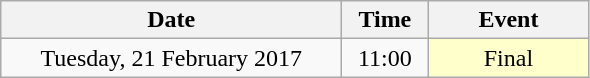<table class = "wikitable" style="text-align:center;">
<tr>
<th width=220>Date</th>
<th width=50>Time</th>
<th width=100>Event</th>
</tr>
<tr>
<td>Tuesday, 21 February 2017</td>
<td>11:00</td>
<td bgcolor=ffffcc>Final</td>
</tr>
</table>
